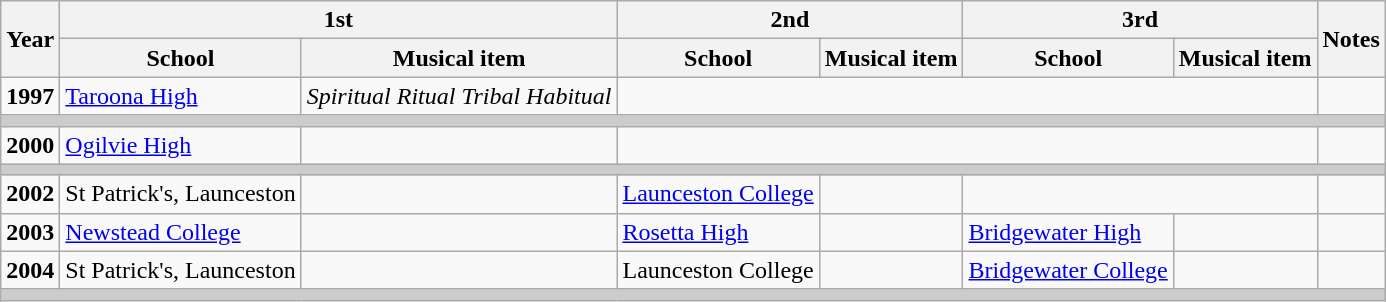<table class="wikitable sortable">
<tr>
<th rowspan=2>Year</th>
<th colspan=2>1st</th>
<th colspan=2>2nd</th>
<th colspan=2>3rd</th>
<th rowspan=2>Notes</th>
</tr>
<tr>
<th>School</th>
<th>Musical item</th>
<th>School</th>
<th>Musical item</th>
<th>School</th>
<th>Musical item</th>
</tr>
<tr>
<td><strong>1997</strong></td>
<td><a href='#'>Taroona High</a></td>
<td><em>Spiritual Ritual Tribal Habitual</em></td>
<td colspan=4></td>
<td></td>
</tr>
<tr>
<th colspan=8 style="background: #cccccc;"></th>
</tr>
<tr>
<td><strong>2000</strong></td>
<td><a href='#'>Ogilvie High</a></td>
<td></td>
<td colspan=4></td>
<td></td>
</tr>
<tr>
<th colspan=8 style="background: #cccccc;"></th>
</tr>
<tr>
<td><strong>2002</strong></td>
<td>St Patrick's, Launceston</td>
<td></td>
<td><a href='#'>Launceston College</a></td>
<td></td>
<td colspan=2></td>
<td></td>
</tr>
<tr>
<td><strong>2003</strong></td>
<td><a href='#'>Newstead College</a></td>
<td></td>
<td><a href='#'>Rosetta High</a></td>
<td></td>
<td><a href='#'>Bridgewater High</a></td>
<td></td>
<td></td>
</tr>
<tr>
<td><strong>2004</strong></td>
<td>St Patrick's, Launceston</td>
<td></td>
<td>Launceston College</td>
<td></td>
<td><a href='#'>Bridgewater College</a></td>
<td></td>
<td></td>
</tr>
<tr>
<th colspan=8 style="background: #cccccc;"></th>
</tr>
</table>
